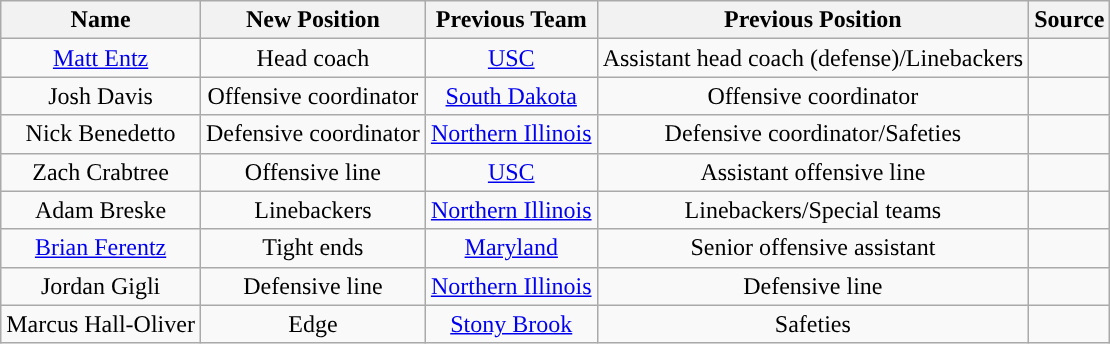<table class="wikitable">
<tr>
<th style="text-align:center; ">Name</th>
<th style="text-align:center; ">New Position</th>
<th style="text-align:center; ">Previous Team</th>
<th style="text-align:center; ">Previous Position</th>
<th style="text-align:center; ">Source</th>
</tr>
<tr align="center">
<td><a href='#'>Matt Entz</a></td>
<td>Head coach</td>
<td><a href='#'>USC</a></td>
<td>Assistant head coach (defense)/Linebackers</td>
<td></td>
</tr>
<tr align="center">
<td>Josh Davis</td>
<td>Offensive coordinator</td>
<td><a href='#'>South Dakota</a></td>
<td>Offensive coordinator</td>
<td></td>
</tr>
<tr align="center">
<td>Nick Benedetto</td>
<td>Defensive coordinator</td>
<td><a href='#'>Northern Illinois</a></td>
<td>Defensive coordinator/Safeties</td>
<td></td>
</tr>
<tr align="center">
<td>Zach Crabtree</td>
<td>Offensive line</td>
<td><a href='#'>USC</a></td>
<td>Assistant offensive line</td>
<td></td>
</tr>
<tr align="center">
<td>Adam Breske</td>
<td>Linebackers</td>
<td><a href='#'>Northern Illinois</a></td>
<td>Linebackers/Special teams</td>
<td></td>
</tr>
<tr align="center">
<td><a href='#'>Brian Ferentz</a></td>
<td>Tight ends</td>
<td><a href='#'>Maryland</a></td>
<td>Senior offensive assistant</td>
<td></td>
</tr>
<tr align="center">
<td>Jordan Gigli</td>
<td>Defensive line</td>
<td><a href='#'>Northern Illinois</a></td>
<td>Defensive line</td>
<td></td>
</tr>
<tr align="center">
<td>Marcus Hall-Oliver</td>
<td>Edge</td>
<td><a href='#'>Stony Brook</a></td>
<td>Safeties</td>
<td></td>
</tr>
</table>
